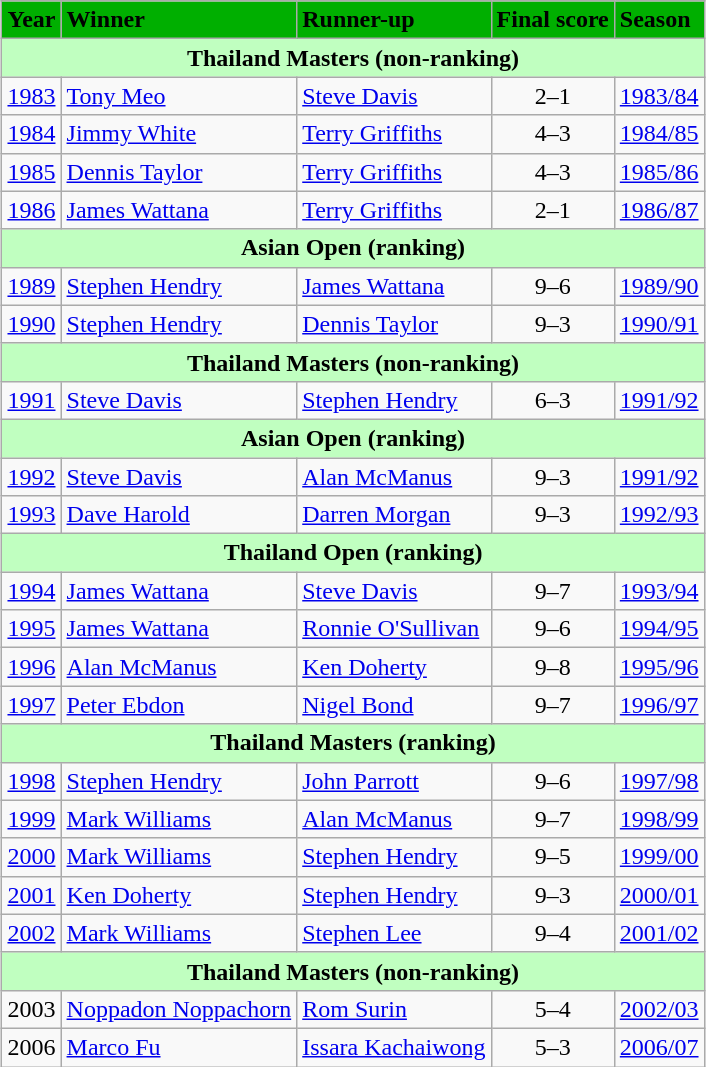<table class="wikitable" style="margin: auto">
<tr>
<th style="text-align: center; background-color: #00af00">Year</th>
<th style="text-align: left; background-color: #00af00">Winner</th>
<th style="text-align: left; background-color: #00af00">Runner-up</th>
<th style="text-align: left; background-color: #00af00">Final score</th>
<th style="text-align: left; background-color: #00af00">Season</th>
</tr>
<tr>
<td colspan=5 style="text-align: center; background-color: #c0ffc0"><strong>Thailand Masters (non-ranking)</strong></td>
</tr>
<tr>
<td><a href='#'>1983</a></td>
<td> <a href='#'>Tony Meo</a></td>
<td> <a href='#'>Steve Davis</a></td>
<td style="text-align: center">2–1</td>
<td><a href='#'>1983/84</a></td>
</tr>
<tr>
<td><a href='#'>1984</a></td>
<td> <a href='#'>Jimmy White</a></td>
<td> <a href='#'>Terry Griffiths</a></td>
<td style="text-align: center">4–3</td>
<td><a href='#'>1984/85</a></td>
</tr>
<tr>
<td><a href='#'>1985</a></td>
<td> <a href='#'>Dennis Taylor</a></td>
<td> <a href='#'>Terry Griffiths</a></td>
<td style="text-align: center">4–3</td>
<td><a href='#'>1985/86</a></td>
</tr>
<tr>
<td><a href='#'>1986</a></td>
<td> <a href='#'>James Wattana</a></td>
<td> <a href='#'>Terry Griffiths</a></td>
<td style="text-align: center">2–1</td>
<td><a href='#'>1986/87</a></td>
</tr>
<tr>
<td colspan=5 style="text-align: center; background-color: #c0ffc0"><strong>Asian Open (ranking)</strong></td>
</tr>
<tr>
<td><a href='#'>1989</a></td>
<td> <a href='#'>Stephen Hendry</a></td>
<td> <a href='#'>James Wattana</a></td>
<td style="text-align: center">9–6</td>
<td><a href='#'>1989/90</a></td>
</tr>
<tr>
<td><a href='#'>1990</a></td>
<td> <a href='#'>Stephen Hendry</a></td>
<td> <a href='#'>Dennis Taylor</a></td>
<td style="text-align: center">9–3</td>
<td><a href='#'>1990/91</a></td>
</tr>
<tr>
<td colspan=5 style="text-align: center; background-color: #c0ffc0"><strong>Thailand Masters (non-ranking)</strong></td>
</tr>
<tr>
<td><a href='#'>1991</a></td>
<td> <a href='#'>Steve Davis</a></td>
<td> <a href='#'>Stephen Hendry</a></td>
<td style="text-align: center">6–3</td>
<td><a href='#'>1991/92</a></td>
</tr>
<tr>
<td colspan=5 style="text-align: center; background-color: #c0ffc0"><strong>Asian Open (ranking)</strong></td>
</tr>
<tr>
<td><a href='#'>1992</a></td>
<td> <a href='#'>Steve Davis</a></td>
<td> <a href='#'>Alan McManus</a></td>
<td style="text-align: center">9–3</td>
<td><a href='#'>1991/92</a></td>
</tr>
<tr>
<td><a href='#'>1993</a></td>
<td> <a href='#'>Dave Harold</a></td>
<td> <a href='#'>Darren Morgan</a></td>
<td style="text-align: center">9–3</td>
<td><a href='#'>1992/93</a></td>
</tr>
<tr>
<td colspan=5 style="text-align: center; background-color: #c0ffc0"><strong>Thailand Open (ranking)</strong></td>
</tr>
<tr>
<td><a href='#'>1994</a></td>
<td> <a href='#'>James Wattana</a></td>
<td> <a href='#'>Steve Davis</a></td>
<td style="text-align: center">9–7</td>
<td><a href='#'>1993/94</a></td>
</tr>
<tr>
<td><a href='#'>1995</a></td>
<td> <a href='#'>James Wattana</a></td>
<td> <a href='#'>Ronnie O'Sullivan</a></td>
<td style="text-align: center">9–6</td>
<td><a href='#'>1994/95</a></td>
</tr>
<tr>
<td><a href='#'>1996</a></td>
<td> <a href='#'>Alan McManus</a></td>
<td> <a href='#'>Ken Doherty</a></td>
<td style="text-align: center">9–8</td>
<td><a href='#'>1995/96</a></td>
</tr>
<tr>
<td><a href='#'>1997</a></td>
<td> <a href='#'>Peter Ebdon</a></td>
<td> <a href='#'>Nigel Bond</a></td>
<td style="text-align: center">9–7</td>
<td><a href='#'>1996/97</a></td>
</tr>
<tr>
<td colspan=5 style="text-align: center; background-color: #c0ffc0"><strong>Thailand Masters (ranking)</strong></td>
</tr>
<tr>
<td><a href='#'>1998</a></td>
<td> <a href='#'>Stephen Hendry</a></td>
<td> <a href='#'>John Parrott</a></td>
<td style="text-align: center">9–6</td>
<td><a href='#'>1997/98</a></td>
</tr>
<tr>
<td><a href='#'>1999</a></td>
<td> <a href='#'>Mark Williams</a></td>
<td> <a href='#'>Alan McManus</a></td>
<td style="text-align: center">9–7</td>
<td><a href='#'>1998/99</a></td>
</tr>
<tr>
<td><a href='#'>2000</a></td>
<td> <a href='#'>Mark Williams</a></td>
<td> <a href='#'>Stephen Hendry</a></td>
<td style="text-align: center">9–5</td>
<td><a href='#'>1999/00</a></td>
</tr>
<tr>
<td><a href='#'>2001</a></td>
<td> <a href='#'>Ken Doherty</a></td>
<td> <a href='#'>Stephen Hendry</a></td>
<td style="text-align: center">9–3</td>
<td><a href='#'>2000/01</a></td>
</tr>
<tr>
<td><a href='#'>2002</a></td>
<td> <a href='#'>Mark Williams</a></td>
<td> <a href='#'>Stephen Lee</a></td>
<td style="text-align: center">9–4</td>
<td><a href='#'>2001/02</a></td>
</tr>
<tr>
<td colspan=5 style="text-align: center; background-color: #c0ffc0"><strong>Thailand Masters (non-ranking)</strong></td>
</tr>
<tr>
<td>2003</td>
<td> <a href='#'>Noppadon Noppachorn</a></td>
<td> <a href='#'>Rom Surin</a></td>
<td style="text-align: center">5–4</td>
<td><a href='#'>2002/03</a></td>
</tr>
<tr>
<td>2006</td>
<td> <a href='#'>Marco Fu</a></td>
<td> <a href='#'>Issara Kachaiwong</a></td>
<td style="text-align: center">5–3</td>
<td><a href='#'>2006/07</a></td>
</tr>
</table>
